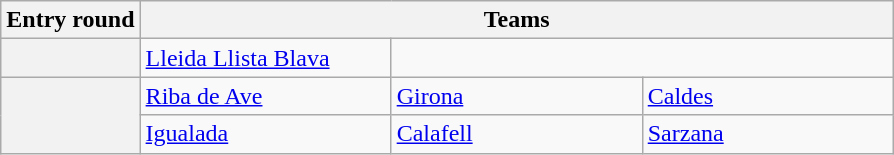<table class="wikitable">
<tr>
<th>Entry round</th>
<th colspan=3>Teams</th>
</tr>
<tr>
<th><a href='#'></a></th>
<td style="min-width:10em"> <a href='#'>Lleida Llista Blava</a></td>
<td colspan=2></td>
</tr>
<tr>
<th rowspan=2><a href='#'></a></th>
<td> <a href='#'>Riba de Ave</a> </td>
<td style="min-width:10em"> <a href='#'>Girona</a> </td>
<td style="min-width:10em"> <a href='#'>Caldes</a> </td>
</tr>
<tr>
<td> <a href='#'>Igualada</a> </td>
<td> <a href='#'>Calafell</a> </td>
<td> <a href='#'>Sarzana</a> </td>
</tr>
</table>
